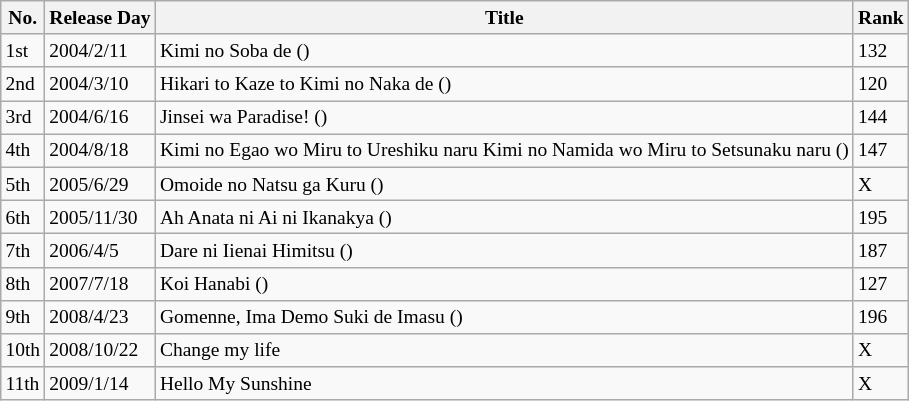<table class=wikitable style="font-size:small">
<tr>
<th>No.</th>
<th>Release Day</th>
<th>Title</th>
<th>Rank</th>
</tr>
<tr>
<td>1st</td>
<td>2004/2/11</td>
<td>Kimi no Soba de ()</td>
<td>132</td>
</tr>
<tr>
<td>2nd</td>
<td>2004/3/10</td>
<td>Hikari to Kaze to Kimi no Naka de ()</td>
<td>120</td>
</tr>
<tr>
<td>3rd</td>
<td>2004/6/16</td>
<td>Jinsei wa Paradise! ()</td>
<td>144</td>
</tr>
<tr>
<td>4th</td>
<td>2004/8/18</td>
<td>Kimi no Egao wo Miru to Ureshiku naru Kimi no Namida wo Miru to Setsunaku naru ()</td>
<td>147</td>
</tr>
<tr>
<td>5th</td>
<td>2005/6/29</td>
<td>Omoide no Natsu ga Kuru ()</td>
<td>X</td>
</tr>
<tr>
<td>6th</td>
<td>2005/11/30</td>
<td>Ah Anata ni Ai ni Ikanakya ()</td>
<td>195</td>
</tr>
<tr>
<td>7th</td>
<td>2006/4/5</td>
<td>Dare ni Iienai Himitsu ()</td>
<td>187</td>
</tr>
<tr>
<td>8th</td>
<td>2007/7/18</td>
<td>Koi Hanabi ()</td>
<td>127</td>
</tr>
<tr>
<td>9th</td>
<td>2008/4/23</td>
<td>Gomenne, Ima Demo Suki de Imasu ()</td>
<td>196</td>
</tr>
<tr>
<td>10th</td>
<td>2008/10/22</td>
<td>Change my life</td>
<td>X</td>
</tr>
<tr>
<td>11th</td>
<td>2009/1/14</td>
<td>Hello My Sunshine</td>
<td>X</td>
</tr>
</table>
